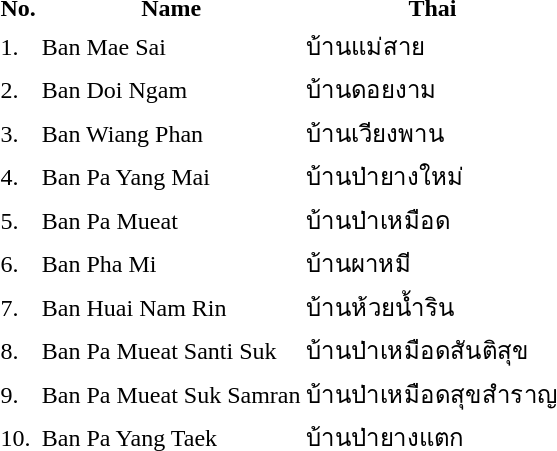<table>
<tr>
<th>No.</th>
<th>Name</th>
<th>Thai</th>
</tr>
<tr>
<td>1.</td>
<td>Ban Mae Sai</td>
<td>บ้านแม่สาย</td>
</tr>
<tr>
<td>2.</td>
<td>Ban Doi Ngam</td>
<td>บ้านดอยงาม</td>
</tr>
<tr>
<td>3.</td>
<td>Ban Wiang Phan</td>
<td>บ้านเวียงพาน</td>
</tr>
<tr>
<td>4.</td>
<td>Ban Pa Yang Mai</td>
<td>บ้านป่ายางใหม่</td>
</tr>
<tr>
<td>5.</td>
<td>Ban Pa Mueat</td>
<td>บ้านป่าเหมือด</td>
</tr>
<tr>
<td>6.</td>
<td>Ban Pha Mi</td>
<td>บ้านผาหมี</td>
</tr>
<tr>
<td>7.</td>
<td>Ban Huai Nam Rin</td>
<td>บ้านห้วยน้ำริน</td>
</tr>
<tr>
<td>8.</td>
<td>Ban Pa Mueat Santi Suk</td>
<td>บ้านป่าเหมือดสันติสุข</td>
</tr>
<tr>
<td>9.</td>
<td>Ban Pa Mueat Suk Samran</td>
<td>บ้านป่าเหมือดสุขสำราญ</td>
</tr>
<tr>
<td>10.</td>
<td>Ban Pa Yang Taek</td>
<td>บ้านป่ายางแตก</td>
</tr>
</table>
